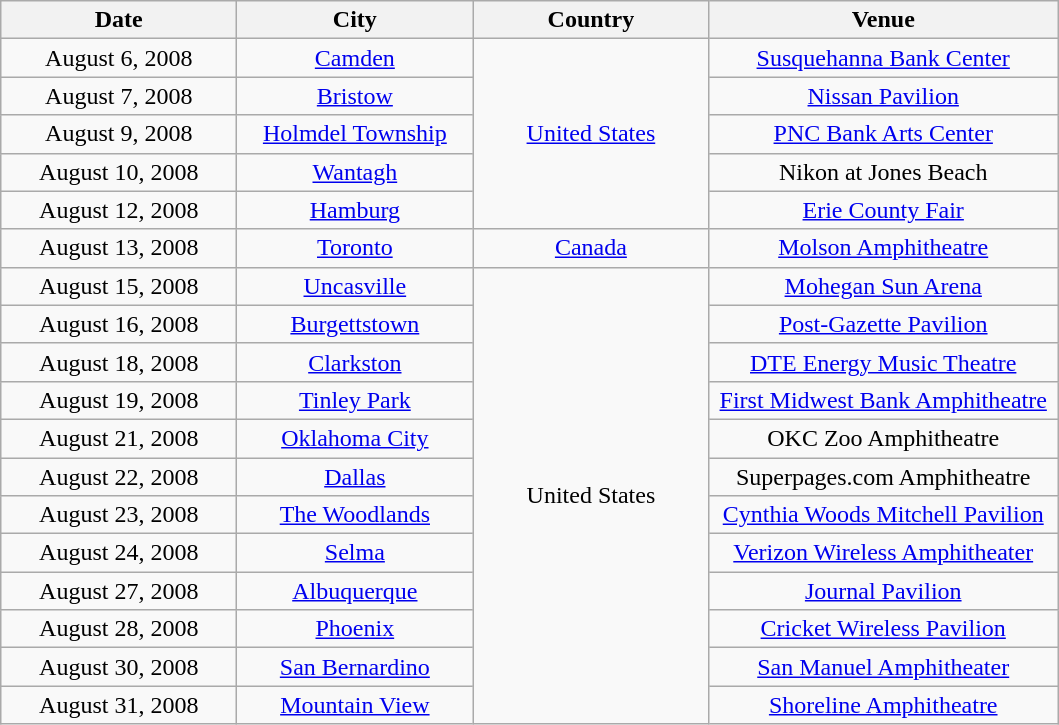<table class="wikitable" style="text-align:center;">
<tr>
<th width="150">Date</th>
<th width="150">City</th>
<th width="150">Country</th>
<th width="225">Venue</th>
</tr>
<tr>
<td>August 6, 2008</td>
<td><a href='#'>Camden</a></td>
<td rowspan="5"><a href='#'>United States</a></td>
<td><a href='#'>Susquehanna Bank Center</a></td>
</tr>
<tr>
<td>August 7, 2008</td>
<td><a href='#'>Bristow</a></td>
<td><a href='#'>Nissan Pavilion</a></td>
</tr>
<tr>
<td>August 9, 2008</td>
<td><a href='#'>Holmdel Township</a></td>
<td><a href='#'>PNC Bank Arts Center</a></td>
</tr>
<tr>
<td>August 10, 2008</td>
<td><a href='#'>Wantagh</a></td>
<td>Nikon at Jones Beach</td>
</tr>
<tr>
<td>August 12, 2008</td>
<td><a href='#'>Hamburg</a></td>
<td><a href='#'>Erie County Fair</a></td>
</tr>
<tr>
<td>August 13, 2008</td>
<td><a href='#'>Toronto</a></td>
<td><a href='#'>Canada</a></td>
<td><a href='#'>Molson Amphitheatre</a></td>
</tr>
<tr>
<td>August 15, 2008</td>
<td><a href='#'>Uncasville</a></td>
<td rowspan="12">United States</td>
<td><a href='#'>Mohegan Sun Arena</a></td>
</tr>
<tr>
<td>August 16, 2008</td>
<td><a href='#'>Burgettstown</a></td>
<td><a href='#'>Post-Gazette Pavilion</a></td>
</tr>
<tr>
<td>August 18, 2008</td>
<td><a href='#'>Clarkston</a></td>
<td><a href='#'>DTE Energy Music Theatre</a></td>
</tr>
<tr>
<td>August 19, 2008</td>
<td><a href='#'>Tinley Park</a></td>
<td><a href='#'>First Midwest Bank Amphitheatre</a></td>
</tr>
<tr>
<td>August 21, 2008</td>
<td><a href='#'>Oklahoma City</a></td>
<td>OKC Zoo Amphitheatre</td>
</tr>
<tr>
<td>August 22, 2008</td>
<td><a href='#'>Dallas</a></td>
<td>Superpages.com Amphitheatre</td>
</tr>
<tr>
<td>August 23, 2008</td>
<td><a href='#'>The Woodlands</a></td>
<td><a href='#'>Cynthia Woods Mitchell Pavilion</a></td>
</tr>
<tr>
<td>August 24, 2008</td>
<td><a href='#'>Selma</a></td>
<td><a href='#'>Verizon Wireless Amphitheater</a></td>
</tr>
<tr>
<td>August 27, 2008</td>
<td><a href='#'>Albuquerque</a></td>
<td><a href='#'>Journal Pavilion</a></td>
</tr>
<tr>
<td>August 28, 2008</td>
<td><a href='#'>Phoenix</a></td>
<td><a href='#'>Cricket Wireless Pavilion</a></td>
</tr>
<tr>
<td>August 30, 2008</td>
<td><a href='#'>San Bernardino</a></td>
<td><a href='#'>San Manuel Amphitheater</a></td>
</tr>
<tr>
<td>August 31, 2008</td>
<td><a href='#'>Mountain View</a></td>
<td><a href='#'>Shoreline Amphitheatre</a></td>
</tr>
</table>
